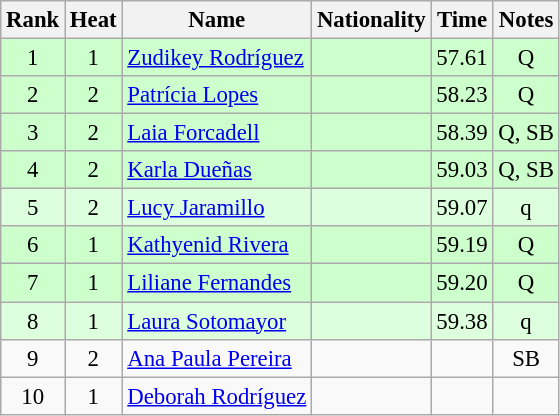<table class="wikitable sortable" style="text-align:center;font-size:95%">
<tr>
<th>Rank</th>
<th>Heat</th>
<th>Name</th>
<th>Nationality</th>
<th>Time</th>
<th>Notes</th>
</tr>
<tr bgcolor=ccffcc>
<td>1</td>
<td>1</td>
<td align=left><a href='#'>Zudikey Rodríguez</a></td>
<td align=left></td>
<td>57.61</td>
<td>Q</td>
</tr>
<tr bgcolor=ccffcc>
<td>2</td>
<td>2</td>
<td align=left><a href='#'>Patrícia Lopes</a></td>
<td align=left></td>
<td>58.23</td>
<td>Q</td>
</tr>
<tr bgcolor=ccffcc>
<td>3</td>
<td>2</td>
<td align=left><a href='#'>Laia Forcadell</a></td>
<td align=left></td>
<td>58.39</td>
<td>Q, SB</td>
</tr>
<tr bgcolor=ccffcc>
<td>4</td>
<td>2</td>
<td align=left><a href='#'>Karla Dueñas</a></td>
<td align=left></td>
<td>59.03</td>
<td>Q, SB</td>
</tr>
<tr bgcolor=ddffdd>
<td>5</td>
<td>2</td>
<td align=left><a href='#'>Lucy Jaramillo</a></td>
<td align=left></td>
<td>59.07</td>
<td>q</td>
</tr>
<tr bgcolor=ccffcc>
<td>6</td>
<td>1</td>
<td align=left><a href='#'>Kathyenid Rivera</a></td>
<td align=left></td>
<td>59.19</td>
<td>Q</td>
</tr>
<tr bgcolor=ccffcc>
<td>7</td>
<td>1</td>
<td align=left><a href='#'>Liliane Fernandes</a></td>
<td align=left></td>
<td>59.20</td>
<td>Q</td>
</tr>
<tr bgcolor=ddffdd>
<td>8</td>
<td>1</td>
<td align=left><a href='#'>Laura Sotomayor</a></td>
<td align=left></td>
<td>59.38</td>
<td>q</td>
</tr>
<tr>
<td>9</td>
<td>2</td>
<td align=left><a href='#'>Ana Paula Pereira</a></td>
<td align=left></td>
<td></td>
<td>SB</td>
</tr>
<tr>
<td>10</td>
<td>1</td>
<td align=left><a href='#'>Deborah Rodríguez</a></td>
<td align=left></td>
<td></td>
<td></td>
</tr>
</table>
